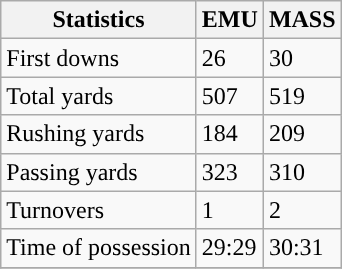<table class="wikitable">
<tr>
<th>Statistics</th>
<th>EMU</th>
<th>MASS</th>
</tr>
<tr>
<td>First downs</td>
<td>26</td>
<td>30</td>
</tr>
<tr>
<td>Total yards</td>
<td>507</td>
<td>519</td>
</tr>
<tr>
<td>Rushing yards</td>
<td>184</td>
<td>209</td>
</tr>
<tr>
<td>Passing yards</td>
<td>323</td>
<td>310</td>
</tr>
<tr>
<td>Turnovers</td>
<td>1</td>
<td>2</td>
</tr>
<tr>
<td>Time of possession</td>
<td>29:29</td>
<td>30:31</td>
</tr>
<tr>
</tr>
</table>
